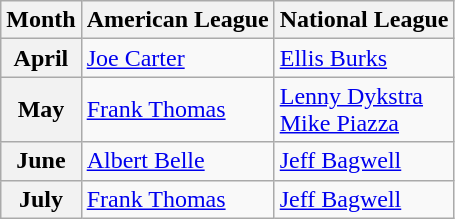<table class="wikitable">
<tr>
<th>Month</th>
<th>American League</th>
<th>National League</th>
</tr>
<tr>
<th>April</th>
<td><a href='#'>Joe Carter</a></td>
<td><a href='#'>Ellis Burks</a></td>
</tr>
<tr>
<th>May</th>
<td><a href='#'>Frank Thomas</a></td>
<td><a href='#'>Lenny Dykstra</a><br><a href='#'>Mike Piazza</a></td>
</tr>
<tr>
<th>June</th>
<td><a href='#'>Albert Belle</a></td>
<td><a href='#'>Jeff Bagwell</a></td>
</tr>
<tr>
<th>July</th>
<td><a href='#'>Frank Thomas</a></td>
<td><a href='#'>Jeff Bagwell</a></td>
</tr>
</table>
